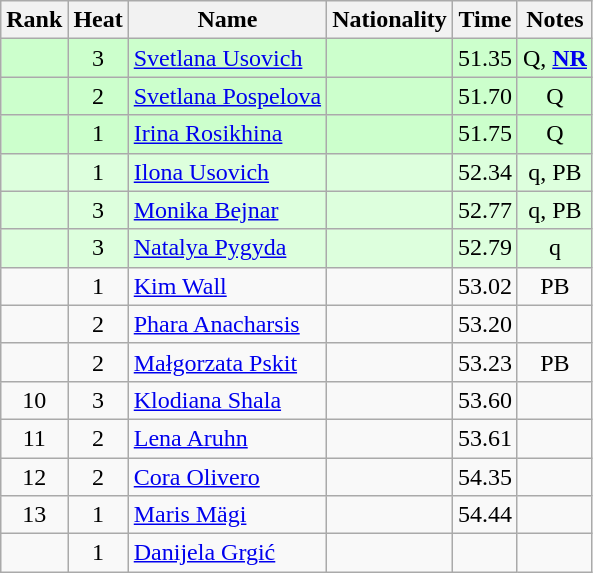<table class="wikitable sortable" style="text-align:center">
<tr>
<th>Rank</th>
<th>Heat</th>
<th>Name</th>
<th>Nationality</th>
<th>Time</th>
<th>Notes</th>
</tr>
<tr bgcolor=ccffcc>
<td></td>
<td>3</td>
<td align="left"><a href='#'>Svetlana Usovich</a></td>
<td align=left></td>
<td>51.35</td>
<td>Q, <strong><a href='#'>NR</a></strong></td>
</tr>
<tr bgcolor=ccffcc>
<td></td>
<td>2</td>
<td align="left"><a href='#'>Svetlana Pospelova</a></td>
<td align=left></td>
<td>51.70</td>
<td>Q</td>
</tr>
<tr bgcolor=ccffcc>
<td></td>
<td>1</td>
<td align="left"><a href='#'>Irina Rosikhina</a></td>
<td align=left></td>
<td>51.75</td>
<td>Q</td>
</tr>
<tr bgcolor=ddffdd>
<td></td>
<td>1</td>
<td align="left"><a href='#'>Ilona Usovich</a></td>
<td align=left></td>
<td>52.34</td>
<td>q, PB</td>
</tr>
<tr bgcolor=ddffdd>
<td></td>
<td>3</td>
<td align="left"><a href='#'>Monika Bejnar</a></td>
<td align=left></td>
<td>52.77</td>
<td>q, PB</td>
</tr>
<tr bgcolor=ddffdd>
<td></td>
<td>3</td>
<td align="left"><a href='#'>Natalya Pygyda</a></td>
<td align=left></td>
<td>52.79</td>
<td>q</td>
</tr>
<tr>
<td></td>
<td>1</td>
<td align="left"><a href='#'>Kim Wall</a></td>
<td align=left></td>
<td>53.02</td>
<td>PB</td>
</tr>
<tr>
<td></td>
<td>2</td>
<td align="left"><a href='#'>Phara Anacharsis</a></td>
<td align=left></td>
<td>53.20</td>
<td></td>
</tr>
<tr>
<td></td>
<td>2</td>
<td align="left"><a href='#'>Małgorzata Pskit</a></td>
<td align=left></td>
<td>53.23</td>
<td>PB</td>
</tr>
<tr>
<td>10</td>
<td>3</td>
<td align="left"><a href='#'>Klodiana Shala</a></td>
<td align=left></td>
<td>53.60</td>
<td></td>
</tr>
<tr>
<td>11</td>
<td>2</td>
<td align="left"><a href='#'>Lena Aruhn</a></td>
<td align=left></td>
<td>53.61</td>
<td></td>
</tr>
<tr>
<td>12</td>
<td>2</td>
<td align="left"><a href='#'>Cora Olivero</a></td>
<td align=left></td>
<td>54.35</td>
<td></td>
</tr>
<tr>
<td>13</td>
<td>1</td>
<td align="left"><a href='#'>Maris Mägi</a></td>
<td align=left></td>
<td>54.44</td>
<td></td>
</tr>
<tr>
<td></td>
<td>1</td>
<td align="left"><a href='#'>Danijela Grgić</a></td>
<td align=left></td>
<td></td>
<td></td>
</tr>
</table>
